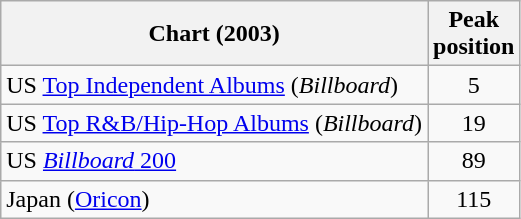<table class="wikitable">
<tr>
<th>Chart (2003)</th>
<th>Peak<br>position</th>
</tr>
<tr>
<td>US <a href='#'>Top Independent Albums</a> (<em>Billboard</em>)</td>
<td align="center">5</td>
</tr>
<tr>
<td>US <a href='#'>Top R&B/Hip-Hop Albums</a> (<em>Billboard</em>)</td>
<td align="center">19</td>
</tr>
<tr>
<td>US <a href='#'><em>Billboard</em> 200</a></td>
<td align="center">89</td>
</tr>
<tr>
<td>Japan (<a href='#'>Oricon</a>)</td>
<td align="center">115</td>
</tr>
</table>
